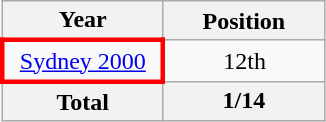<table class="wikitable" style="text-align: center;">
<tr>
<th width="100">Year</th>
<th width="100">Position</th>
</tr>
<tr>
<td style="border: 3px solid red"><a href='#'>Sydney 2000</a></td>
<td>12th</td>
</tr>
<tr>
<th>Total</th>
<th>1/14</th>
</tr>
</table>
